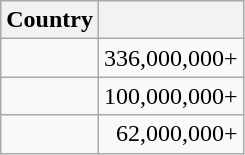<table class="wikitable sortable" style="text-align:right;">
<tr>
<th>Country</th>
<th></th>
</tr>
<tr>
<td align="left"></td>
<td>336,000,000+</td>
</tr>
<tr>
<td align="left"></td>
<td>100,000,000+</td>
</tr>
<tr>
<td align="left"></td>
<td>62,000,000+</td>
</tr>
</table>
